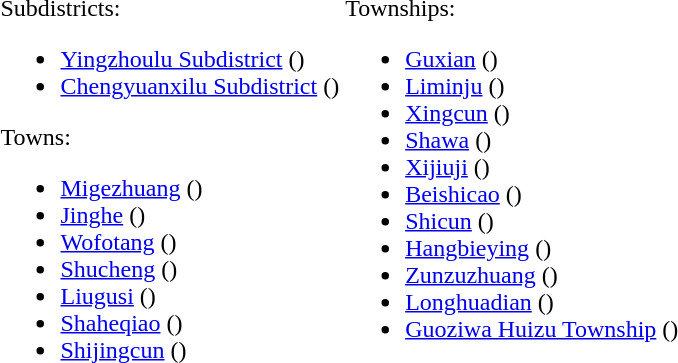<table>
<tr>
<td valign=top><br>Subdistricts:<ul><li><a href='#'>Yingzhoulu Subdistrict</a> ()</li><li><a href='#'>Chengyuanxilu Subdistrict</a> ()</li></ul>Towns:<ul><li><a href='#'>Migezhuang</a> ()</li><li><a href='#'>Jinghe</a> ()</li><li><a href='#'>Wofotang</a> ()</li><li><a href='#'>Shucheng</a> ()</li><li><a href='#'>Liugusi</a> ()</li><li><a href='#'>Shaheqiao</a> ()</li><li><a href='#'>Shijingcun</a> ()</li></ul></td>
<td valign=top><br>Townships:<ul><li><a href='#'>Guxian</a> ()</li><li><a href='#'>Liminju</a> ()</li><li><a href='#'>Xingcun</a> ()</li><li><a href='#'>Shawa</a> ()</li><li><a href='#'>Xijiuji</a> ()</li><li><a href='#'>Beishicao</a> ()</li><li><a href='#'>Shicun</a> ()</li><li><a href='#'>Hangbieying</a> ()</li><li><a href='#'>Zunzuzhuang</a> ()</li><li><a href='#'>Longhuadian</a> ()</li><li><a href='#'>Guoziwa Huizu Township</a> ()</li></ul></td>
</tr>
</table>
